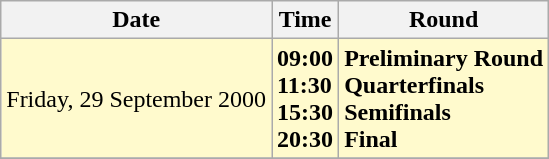<table class="wikitable">
<tr>
<th>Date</th>
<th>Time</th>
<th>Round</th>
</tr>
<tr>
<td style=background:lemonchiffon>Friday, 29 September 2000</td>
<td style=background:lemonchiffon><strong>09:00<br>11:30<br>15:30<br>20:30</strong></td>
<td style=background:lemonchiffon><strong>Preliminary Round<br>Quarterfinals<br>Semifinals<br>Final</strong></td>
</tr>
<tr>
</tr>
</table>
